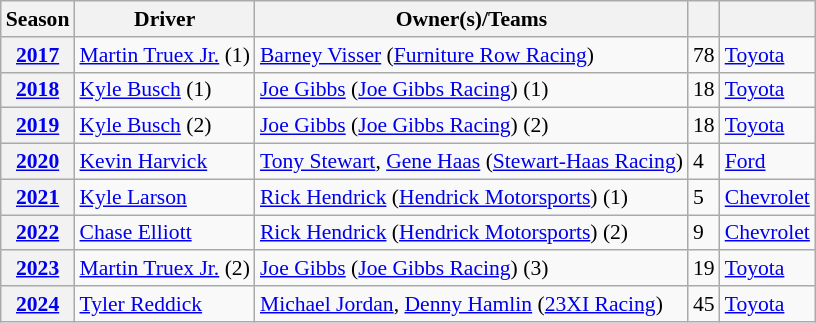<table class="wikitable sortable" style="font-size: 90%;">
<tr>
<th>Season</th>
<th>Driver</th>
<th>Owner(s)/Teams</th>
<th></th>
<th></th>
</tr>
<tr>
<th scope="col"><a href='#'>2017</a></th>
<td scope="col"><a href='#'>Martin Truex Jr.</a> (1)</td>
<td scope="col"><a href='#'>Barney Visser</a> (<a href='#'>Furniture Row Racing</a>)</td>
<td scope="col">78</td>
<td scope="col"><a href='#'>Toyota</a></td>
</tr>
<tr>
<th><a href='#'>2018</a></th>
<td><a href='#'>Kyle Busch</a> (1)</td>
<td><a href='#'>Joe Gibbs</a> (<a href='#'>Joe Gibbs Racing</a>) (1)</td>
<td>18</td>
<td><a href='#'>Toyota</a></td>
</tr>
<tr>
<th><a href='#'>2019</a></th>
<td><a href='#'>Kyle Busch</a> (2)</td>
<td><a href='#'>Joe Gibbs</a> (<a href='#'>Joe Gibbs Racing</a>) (2)</td>
<td>18</td>
<td><a href='#'>Toyota</a></td>
</tr>
<tr>
<th><a href='#'>2020</a></th>
<td><a href='#'>Kevin Harvick</a></td>
<td><a href='#'>Tony Stewart</a>, <a href='#'>Gene Haas</a> (<a href='#'>Stewart-Haas Racing</a>)</td>
<td>4</td>
<td><a href='#'>Ford</a></td>
</tr>
<tr>
<th><a href='#'>2021</a></th>
<td><a href='#'>Kyle Larson</a></td>
<td><a href='#'>Rick Hendrick</a> (<a href='#'>Hendrick Motorsports</a>) (1)</td>
<td>5</td>
<td><a href='#'>Chevrolet</a></td>
</tr>
<tr>
<th><a href='#'>2022</a></th>
<td><a href='#'>Chase Elliott</a></td>
<td><a href='#'>Rick Hendrick</a> (<a href='#'>Hendrick Motorsports</a>) (2)</td>
<td>9</td>
<td><a href='#'>Chevrolet</a></td>
</tr>
<tr>
<th><a href='#'>2023</a></th>
<td><a href='#'>Martin Truex Jr.</a> (2)</td>
<td><a href='#'>Joe Gibbs</a> (<a href='#'>Joe Gibbs Racing</a>) (3)</td>
<td>19</td>
<td><a href='#'>Toyota</a></td>
</tr>
<tr>
<th><a href='#'>2024</a></th>
<td><a href='#'>Tyler Reddick</a></td>
<td><a href='#'>Michael Jordan</a>, <a href='#'>Denny Hamlin</a> (<a href='#'>23XI Racing</a>)</td>
<td>45</td>
<td><a href='#'>Toyota</a></td>
</tr>
</table>
